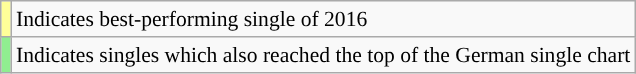<table class="wikitable" style="font-size:90%">
<tr>
<td style="background-color:#FFFF99"></td>
<td>Indicates best-performing single of 2016</td>
</tr>
<tr>
<td style="background-color:lightgreen"></td>
<td>Indicates singles which also reached the top of the German single chart</td>
</tr>
</table>
